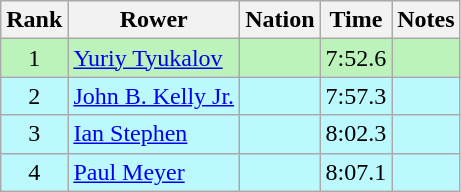<table class="wikitable sortable" style="text-align:center">
<tr>
<th>Rank</th>
<th>Rower</th>
<th>Nation</th>
<th>Time</th>
<th>Notes</th>
</tr>
<tr bgcolor=bbf3bb>
<td>1</td>
<td align=left><a href='#'>Yuriy Tyukalov</a></td>
<td align=left></td>
<td>7:52.6</td>
<td></td>
</tr>
<tr bgcolor=bbf9ff>
<td>2</td>
<td align=left><a href='#'>John B. Kelly Jr.</a></td>
<td align=left></td>
<td>7:57.3</td>
<td></td>
</tr>
<tr bgcolor=bbf9ff>
<td>3</td>
<td align=left><a href='#'>Ian Stephen</a></td>
<td align=left></td>
<td>8:02.3</td>
<td></td>
</tr>
<tr bgcolor=bbf9ff>
<td>4</td>
<td align=left><a href='#'>Paul Meyer</a></td>
<td align=left></td>
<td>8:07.1</td>
<td></td>
</tr>
</table>
